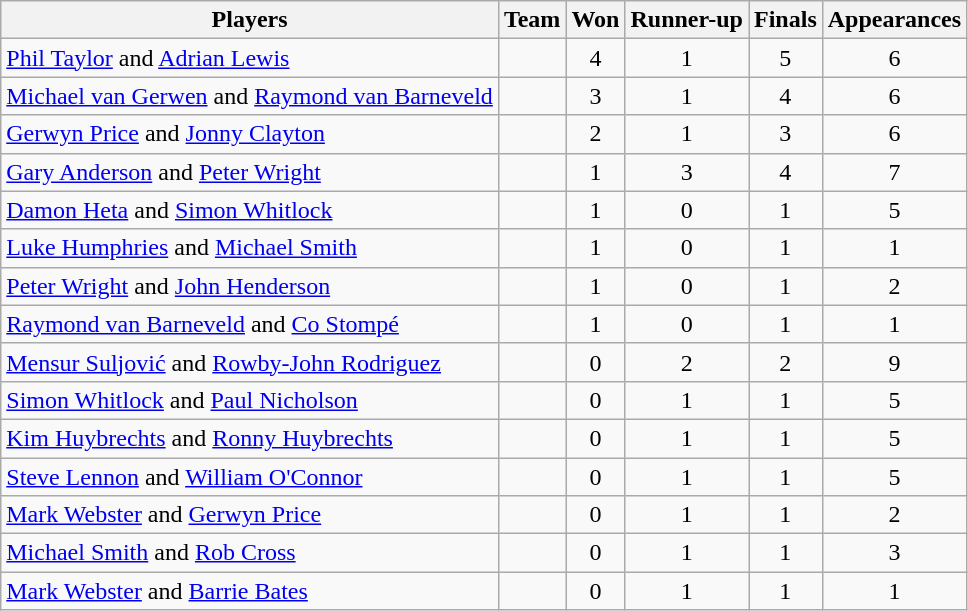<table class="wikitable sortable">
<tr>
<th>Players</th>
<th>Team</th>
<th>Won</th>
<th>Runner-up</th>
<th>Finals</th>
<th>Appearances</th>
</tr>
<tr>
<td><a href='#'>Phil Taylor</a> and <a href='#'>Adrian Lewis</a></td>
<td></td>
<td align=center>4</td>
<td align=center>1</td>
<td align=center>5</td>
<td align=center>6</td>
</tr>
<tr>
<td><a href='#'>Michael van Gerwen</a> and <a href='#'>Raymond van Barneveld</a></td>
<td></td>
<td align=center>3</td>
<td align=center>1</td>
<td align=center>4</td>
<td align=center>6</td>
</tr>
<tr>
<td><a href='#'>Gerwyn Price</a> and <a href='#'>Jonny Clayton</a></td>
<td></td>
<td align=center>2</td>
<td align=center>1</td>
<td align=center>3</td>
<td align=center>6</td>
</tr>
<tr>
<td><a href='#'>Gary Anderson</a> and <a href='#'>Peter Wright</a></td>
<td></td>
<td align=center>1</td>
<td align=center>3</td>
<td align=center>4</td>
<td align=center>7</td>
</tr>
<tr>
<td><a href='#'>Damon Heta</a> and <a href='#'>Simon Whitlock</a></td>
<td></td>
<td align=center>1</td>
<td align=center>0</td>
<td align=center>1</td>
<td align=center>5</td>
</tr>
<tr>
<td><a href='#'>Luke Humphries</a> and <a href='#'>Michael Smith</a></td>
<td></td>
<td align=center>1</td>
<td align=center>0</td>
<td align=center>1</td>
<td align=center>1</td>
</tr>
<tr>
<td><a href='#'>Peter Wright</a> and <a href='#'>John Henderson</a></td>
<td></td>
<td align=center>1</td>
<td align=center>0</td>
<td align=center>1</td>
<td align=center>2</td>
</tr>
<tr>
<td><a href='#'>Raymond van Barneveld</a> and <a href='#'>Co Stompé</a></td>
<td></td>
<td align=center>1</td>
<td align=center>0</td>
<td align=center>1</td>
<td align=center>1</td>
</tr>
<tr>
<td><a href='#'>Mensur Suljović</a> and <a href='#'>Rowby-John Rodriguez</a></td>
<td></td>
<td align=center>0</td>
<td align=center>2</td>
<td align=center>2</td>
<td align=center>9</td>
</tr>
<tr>
<td><a href='#'>Simon Whitlock</a> and <a href='#'>Paul Nicholson</a></td>
<td></td>
<td align=center>0</td>
<td align=center>1</td>
<td align=center>1</td>
<td align=center>5</td>
</tr>
<tr>
<td><a href='#'>Kim Huybrechts</a> and <a href='#'>Ronny Huybrechts</a></td>
<td></td>
<td align=center>0</td>
<td align=center>1</td>
<td align=center>1</td>
<td align=center>5</td>
</tr>
<tr>
<td><a href='#'>Steve Lennon</a> and <a href='#'>William O'Connor</a></td>
<td></td>
<td align=center>0</td>
<td align=center>1</td>
<td align=center>1</td>
<td align=center>5</td>
</tr>
<tr>
<td><a href='#'>Mark Webster</a> and <a href='#'>Gerwyn Price</a></td>
<td></td>
<td align=center>0</td>
<td align=center>1</td>
<td align=center>1</td>
<td align=center>2</td>
</tr>
<tr>
<td><a href='#'>Michael Smith</a> and <a href='#'>Rob Cross</a></td>
<td></td>
<td align=center>0</td>
<td align=center>1</td>
<td align=center>1</td>
<td align=center>3</td>
</tr>
<tr>
<td><a href='#'>Mark Webster</a> and <a href='#'>Barrie Bates</a></td>
<td></td>
<td align=center>0</td>
<td align=center>1</td>
<td align=center>1</td>
<td align=center>1</td>
</tr>
</table>
